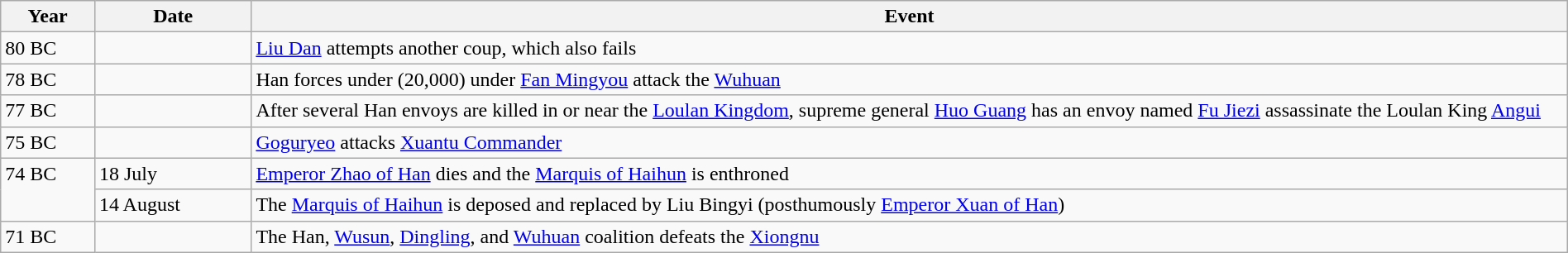<table class="wikitable" style="width:100%;">
<tr>
<th style="width:6%">Year</th>
<th style="width:10%">Date</th>
<th>Event</th>
</tr>
<tr>
<td>80 BC</td>
<td></td>
<td><a href='#'>Liu Dan</a> attempts another coup, which also fails</td>
</tr>
<tr>
<td>78 BC</td>
<td></td>
<td>Han forces under (20,000) under <a href='#'>Fan Mingyou</a> attack the <a href='#'>Wuhuan</a></td>
</tr>
<tr>
<td>77 BC</td>
<td></td>
<td>After several Han envoys are killed in or near the <a href='#'>Loulan Kingdom</a>, supreme general <a href='#'>Huo Guang</a> has an envoy named <a href='#'>Fu Jiezi</a> assassinate the Loulan King <a href='#'>Angui</a></td>
</tr>
<tr>
<td>75 BC</td>
<td></td>
<td><a href='#'>Goguryeo</a> attacks <a href='#'>Xuantu Commander</a></td>
</tr>
<tr>
<td rowspan="2" style="vertical-align:top;">74 BC</td>
<td>18 July</td>
<td><a href='#'>Emperor Zhao of Han</a> dies and the <a href='#'>Marquis of Haihun</a> is enthroned</td>
</tr>
<tr>
<td>14 August</td>
<td>The <a href='#'>Marquis of Haihun</a> is deposed and replaced by Liu Bingyi (posthumously <a href='#'>Emperor Xuan of Han</a>)</td>
</tr>
<tr>
<td>71 BC</td>
<td></td>
<td>The Han, <a href='#'>Wusun</a>, <a href='#'>Dingling</a>, and <a href='#'>Wuhuan</a> coalition defeats the <a href='#'>Xiongnu</a></td>
</tr>
</table>
